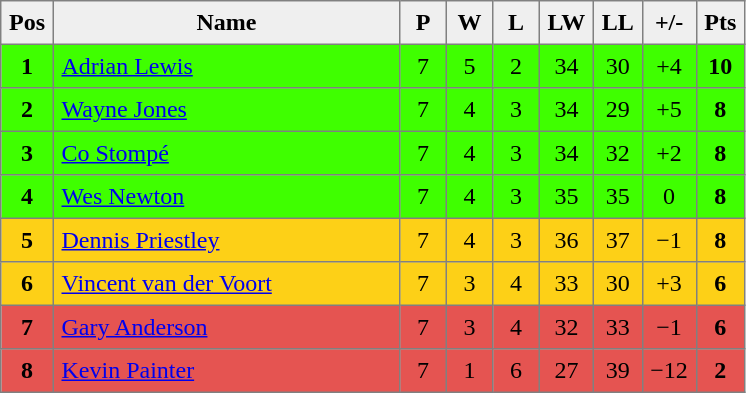<table style=border-collapse:collapse border=1 cellspacing=0 cellpadding=5>
<tr align=center bgcolor=#efefef>
<th width=20>Pos</th>
<th width=220>Name</th>
<th width=20>P</th>
<th width=20>W</th>
<th width=20>L</th>
<th width=20>LW</th>
<th width=20>LL</th>
<th width=20>+/-</th>
<th width=20>Pts</th>
</tr>
<tr align=center bgcolor="#3FFF00">
<td><strong>1</strong></td>
<td align="left"> <a href='#'>Adrian Lewis</a></td>
<td>7</td>
<td>5</td>
<td>2</td>
<td>34</td>
<td>30</td>
<td>+4</td>
<td><strong>10</strong></td>
</tr>
<tr align=center bgcolor="#3FFF00">
<td><strong>2</strong></td>
<td align="left"> <a href='#'>Wayne Jones</a></td>
<td>7</td>
<td>4</td>
<td>3</td>
<td>34</td>
<td>29</td>
<td>+5</td>
<td><strong>8</strong></td>
</tr>
<tr align=center bgcolor="#3FFF00">
<td><strong>3</strong></td>
<td align="left"> <a href='#'>Co Stompé</a></td>
<td>7</td>
<td>4</td>
<td>3</td>
<td>34</td>
<td>32</td>
<td>+2</td>
<td><strong>8</strong></td>
</tr>
<tr align=center bgcolor="#3FFF00">
<td><strong>4</strong></td>
<td align="left"> <a href='#'>Wes Newton</a></td>
<td>7</td>
<td>4</td>
<td>3</td>
<td>35</td>
<td>35</td>
<td>0</td>
<td><strong>8</strong></td>
</tr>
<tr align=center bgcolor="#FDD017">
<td><strong>5</strong></td>
<td align="left"> <a href='#'>Dennis Priestley</a></td>
<td>7</td>
<td>4</td>
<td>3</td>
<td>36</td>
<td>37</td>
<td>−1</td>
<td><strong>8</strong></td>
</tr>
<tr align=center bgcolor="#FDD017">
<td><strong>6</strong></td>
<td align="left"> <a href='#'>Vincent van der Voort</a></td>
<td>7</td>
<td>3</td>
<td>4</td>
<td>33</td>
<td>30</td>
<td>+3</td>
<td><strong>6</strong></td>
</tr>
<tr align=center bgcolor="#E55451">
<td><strong>7</strong></td>
<td align="left"> <a href='#'>Gary Anderson</a></td>
<td>7</td>
<td>3</td>
<td>4</td>
<td>32</td>
<td>33</td>
<td>−1</td>
<td><strong>6</strong></td>
</tr>
<tr align=center bgcolor="#E55451">
<td><strong>8</strong></td>
<td align="left"> <a href='#'>Kevin Painter</a></td>
<td>7</td>
<td>1</td>
<td>6</td>
<td>27</td>
<td>39</td>
<td>−12</td>
<td><strong>2</strong></td>
</tr>
</table>
